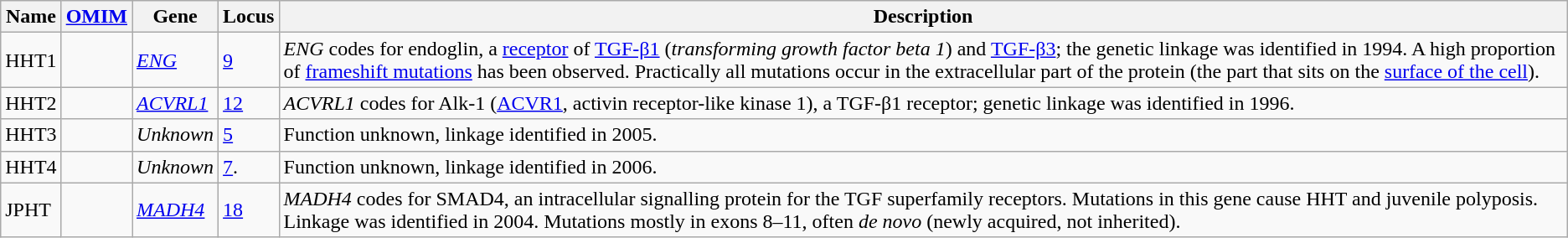<table class="wikitable">
<tr>
<th>Name</th>
<th><a href='#'>OMIM</a></th>
<th>Gene</th>
<th>Locus</th>
<th>Description</th>
</tr>
<tr>
<td>HHT1</td>
<td></td>
<td><em><a href='#'>ENG</a></em></td>
<td><a href='#'>9</a></td>
<td><em>ENG</em> codes for endoglin, a <a href='#'>receptor</a> of <a href='#'>TGF-β1</a> (<em>transforming growth factor beta 1</em>) and <a href='#'>TGF-β3</a>; the genetic linkage was identified in 1994. A high proportion of <a href='#'>frameshift mutations</a> has been observed. Practically all mutations occur in the extracellular part of the protein (the part that sits on the <a href='#'>surface of the cell</a>).</td>
</tr>
<tr>
<td>HHT2</td>
<td></td>
<td><em><a href='#'>ACVRL1</a></em></td>
<td><a href='#'>12</a></td>
<td><em>ACVRL1</em> codes for Alk-1 (<a href='#'>ACVR1</a>, activin receptor-like kinase 1), a TGF-β1 receptor; genetic linkage was identified in 1996.</td>
</tr>
<tr>
<td>HHT3</td>
<td></td>
<td><em>Unknown</em></td>
<td><a href='#'>5</a></td>
<td>Function unknown, linkage identified in 2005.</td>
</tr>
<tr>
<td>HHT4</td>
<td></td>
<td><em>Unknown</em></td>
<td><a href='#'>7</a>.</td>
<td>Function unknown, linkage identified in 2006.</td>
</tr>
<tr>
<td>JPHT</td>
<td></td>
<td><em><a href='#'>MADH4</a></em></td>
<td><a href='#'>18</a></td>
<td><em>MADH4</em> codes for SMAD4, an intracellular signalling protein for the TGF superfamily receptors. Mutations in this gene cause HHT and juvenile polyposis. Linkage was identified in 2004. Mutations mostly in exons 8–11, often <em>de novo</em> (newly acquired, not inherited).</td>
</tr>
</table>
